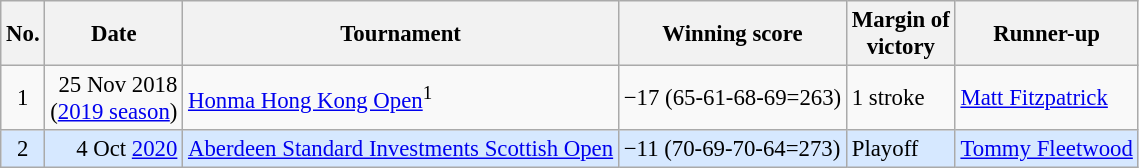<table class="wikitable" style="font-size:95%;">
<tr>
<th>No.</th>
<th>Date</th>
<th>Tournament</th>
<th>Winning score</th>
<th>Margin of<br>victory</th>
<th>Runner-up</th>
</tr>
<tr>
<td align=center>1</td>
<td align=right>25 Nov 2018<br>(<a href='#'>2019 season</a>)</td>
<td><a href='#'>Honma Hong Kong Open</a><sup>1</sup></td>
<td>−17 (65-61-68-69=263)</td>
<td>1 stroke</td>
<td> <a href='#'>Matt Fitzpatrick</a></td>
</tr>
<tr style="background:#D6E8FF;">
<td align=center>2</td>
<td align=right>4 Oct <a href='#'>2020</a></td>
<td><a href='#'>Aberdeen Standard Investments Scottish Open</a></td>
<td>−11 (70-69-70-64=273)</td>
<td>Playoff</td>
<td> <a href='#'>Tommy Fleetwood</a></td>
</tr>
</table>
